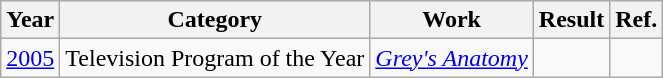<table class="wikitable">
<tr>
<th>Year</th>
<th>Category</th>
<th>Work</th>
<th>Result</th>
<th>Ref.</th>
</tr>
<tr>
<td><a href='#'>2005</a></td>
<td>Television Program of the Year</td>
<td><em><a href='#'>Grey's Anatomy</a></em></td>
<td></td>
<td></td>
</tr>
</table>
